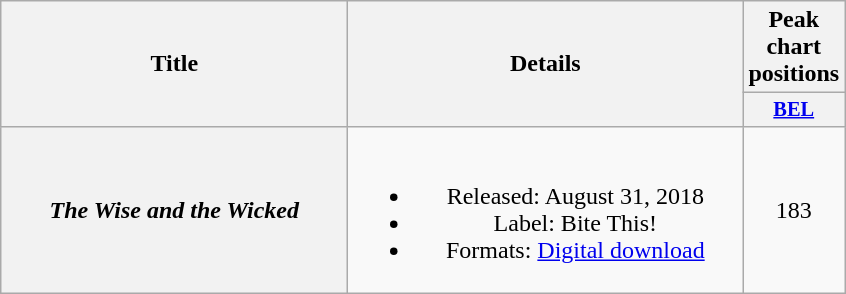<table class="wikitable plainrowheaders" style="text-align:center;">
<tr>
<th scope="col" rowspan="2" style="width:14em;">Title</th>
<th scope="col" rowspan="2" style="width:16em;">Details</th>
<th scope="col">Peak chart positions</th>
</tr>
<tr>
<th scope="col" style="width:3em;font-size:85%;"><a href='#'>BEL</a><br></th>
</tr>
<tr>
<th scope="row"><em>The Wise and the Wicked</em></th>
<td><br><ul><li>Released: August 31, 2018</li><li>Label: Bite This!</li><li>Formats: <a href='#'>Digital download</a></li></ul></td>
<td>183</td>
</tr>
</table>
